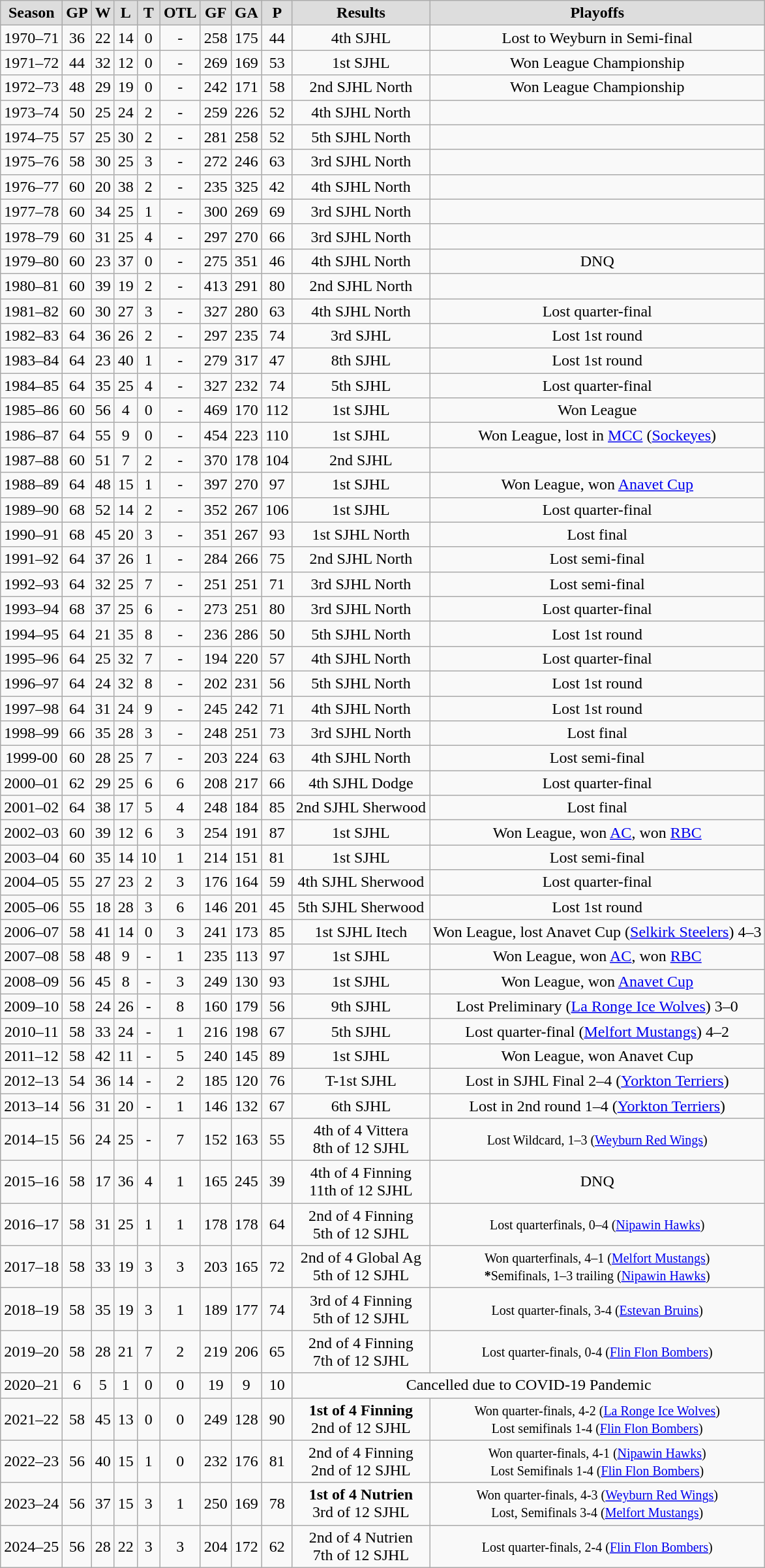<table class="wikitable">
<tr align="center"  bgcolor="#dddddd">
<td><strong>Season</strong></td>
<td><strong>GP</strong></td>
<td><strong>W</strong></td>
<td><strong>L</strong></td>
<td><strong>T</strong></td>
<td><strong>OTL</strong></td>
<td><strong>GF</strong></td>
<td><strong>GA</strong></td>
<td><strong>P</strong></td>
<td><strong>Results</strong></td>
<td><strong>Playoffs</strong></td>
</tr>
<tr align="center">
<td>1970–71</td>
<td>36</td>
<td>22</td>
<td>14</td>
<td>0</td>
<td>-</td>
<td>258</td>
<td>175</td>
<td>44</td>
<td>4th SJHL</td>
<td>Lost to Weyburn in Semi-final</td>
</tr>
<tr align="center">
<td>1971–72</td>
<td>44</td>
<td>32</td>
<td>12</td>
<td>0</td>
<td>-</td>
<td>269</td>
<td>169</td>
<td>53</td>
<td>1st SJHL</td>
<td>Won League Championship</td>
</tr>
<tr align="center">
<td>1972–73</td>
<td>48</td>
<td>29</td>
<td>19</td>
<td>0</td>
<td>-</td>
<td>242</td>
<td>171</td>
<td>58</td>
<td>2nd SJHL North</td>
<td>Won League Championship</td>
</tr>
<tr align="center">
<td>1973–74</td>
<td>50</td>
<td>25</td>
<td>24</td>
<td>2</td>
<td>-</td>
<td>259</td>
<td>226</td>
<td>52</td>
<td>4th SJHL North</td>
<td></td>
</tr>
<tr align="center">
<td>1974–75</td>
<td>57</td>
<td>25</td>
<td>30</td>
<td>2</td>
<td>-</td>
<td>281</td>
<td>258</td>
<td>52</td>
<td>5th SJHL North</td>
<td></td>
</tr>
<tr align="center">
<td>1975–76</td>
<td>58</td>
<td>30</td>
<td>25</td>
<td>3</td>
<td>-</td>
<td>272</td>
<td>246</td>
<td>63</td>
<td>3rd SJHL North</td>
<td></td>
</tr>
<tr align="center">
<td>1976–77</td>
<td>60</td>
<td>20</td>
<td>38</td>
<td>2</td>
<td>-</td>
<td>235</td>
<td>325</td>
<td>42</td>
<td>4th SJHL North</td>
<td></td>
</tr>
<tr align="center">
<td>1977–78</td>
<td>60</td>
<td>34</td>
<td>25</td>
<td>1</td>
<td>-</td>
<td>300</td>
<td>269</td>
<td>69</td>
<td>3rd SJHL North</td>
<td></td>
</tr>
<tr align="center">
<td>1978–79</td>
<td>60</td>
<td>31</td>
<td>25</td>
<td>4</td>
<td>-</td>
<td>297</td>
<td>270</td>
<td>66</td>
<td>3rd SJHL North</td>
<td></td>
</tr>
<tr align="center">
<td>1979–80</td>
<td>60</td>
<td>23</td>
<td>37</td>
<td>0</td>
<td>-</td>
<td>275</td>
<td>351</td>
<td>46</td>
<td>4th SJHL North</td>
<td>DNQ</td>
</tr>
<tr align="center">
<td>1980–81</td>
<td>60</td>
<td>39</td>
<td>19</td>
<td>2</td>
<td>-</td>
<td>413</td>
<td>291</td>
<td>80</td>
<td>2nd SJHL North</td>
<td></td>
</tr>
<tr align="center">
<td>1981–82</td>
<td>60</td>
<td>30</td>
<td>27</td>
<td>3</td>
<td>-</td>
<td>327</td>
<td>280</td>
<td>63</td>
<td>4th SJHL North</td>
<td>Lost quarter-final</td>
</tr>
<tr align="center">
<td>1982–83</td>
<td>64</td>
<td>36</td>
<td>26</td>
<td>2</td>
<td>-</td>
<td>297</td>
<td>235</td>
<td>74</td>
<td>3rd SJHL</td>
<td>Lost 1st round</td>
</tr>
<tr align="center">
<td>1983–84</td>
<td>64</td>
<td>23</td>
<td>40</td>
<td>1</td>
<td>-</td>
<td>279</td>
<td>317</td>
<td>47</td>
<td>8th SJHL</td>
<td>Lost 1st round</td>
</tr>
<tr align="center">
<td>1984–85</td>
<td>64</td>
<td>35</td>
<td>25</td>
<td>4</td>
<td>-</td>
<td>327</td>
<td>232</td>
<td>74</td>
<td>5th SJHL</td>
<td>Lost quarter-final</td>
</tr>
<tr align="center">
<td>1985–86</td>
<td>60</td>
<td>56</td>
<td>4</td>
<td>0</td>
<td>-</td>
<td>469</td>
<td>170</td>
<td>112</td>
<td>1st SJHL</td>
<td>Won League</td>
</tr>
<tr align="center">
<td>1986–87</td>
<td>64</td>
<td>55</td>
<td>9</td>
<td>0</td>
<td>-</td>
<td>454</td>
<td>223</td>
<td>110</td>
<td>1st SJHL</td>
<td>Won League, lost in <a href='#'>MCC</a> (<a href='#'>Sockeyes</a>)</td>
</tr>
<tr align="center">
<td>1987–88</td>
<td>60</td>
<td>51</td>
<td>7</td>
<td>2</td>
<td>-</td>
<td>370</td>
<td>178</td>
<td>104</td>
<td>2nd SJHL</td>
<td></td>
</tr>
<tr align="center">
<td>1988–89</td>
<td>64</td>
<td>48</td>
<td>15</td>
<td>1</td>
<td>-</td>
<td>397</td>
<td>270</td>
<td>97</td>
<td>1st SJHL</td>
<td>Won League, won <a href='#'>Anavet Cup</a></td>
</tr>
<tr align="center">
<td>1989–90</td>
<td>68</td>
<td>52</td>
<td>14</td>
<td>2</td>
<td>-</td>
<td>352</td>
<td>267</td>
<td>106</td>
<td>1st SJHL</td>
<td>Lost quarter-final</td>
</tr>
<tr align="center">
<td>1990–91</td>
<td>68</td>
<td>45</td>
<td>20</td>
<td>3</td>
<td>-</td>
<td>351</td>
<td>267</td>
<td>93</td>
<td>1st SJHL North</td>
<td>Lost final</td>
</tr>
<tr align="center">
<td>1991–92</td>
<td>64</td>
<td>37</td>
<td>26</td>
<td>1</td>
<td>-</td>
<td>284</td>
<td>266</td>
<td>75</td>
<td>2nd SJHL North</td>
<td>Lost semi-final</td>
</tr>
<tr align="center">
<td>1992–93</td>
<td>64</td>
<td>32</td>
<td>25</td>
<td>7</td>
<td>-</td>
<td>251</td>
<td>251</td>
<td>71</td>
<td>3rd SJHL North</td>
<td>Lost semi-final</td>
</tr>
<tr align="center">
<td>1993–94</td>
<td>68</td>
<td>37</td>
<td>25</td>
<td>6</td>
<td>-</td>
<td>273</td>
<td>251</td>
<td>80</td>
<td>3rd SJHL North</td>
<td>Lost quarter-final</td>
</tr>
<tr align="center">
<td>1994–95</td>
<td>64</td>
<td>21</td>
<td>35</td>
<td>8</td>
<td>-</td>
<td>236</td>
<td>286</td>
<td>50</td>
<td>5th SJHL North</td>
<td>Lost 1st round</td>
</tr>
<tr align="center">
<td>1995–96</td>
<td>64</td>
<td>25</td>
<td>32</td>
<td>7</td>
<td>-</td>
<td>194</td>
<td>220</td>
<td>57</td>
<td>4th SJHL North</td>
<td>Lost quarter-final</td>
</tr>
<tr align="center">
<td>1996–97</td>
<td>64</td>
<td>24</td>
<td>32</td>
<td>8</td>
<td>-</td>
<td>202</td>
<td>231</td>
<td>56</td>
<td>5th SJHL North</td>
<td>Lost 1st round</td>
</tr>
<tr align="center">
<td>1997–98</td>
<td>64</td>
<td>31</td>
<td>24</td>
<td>9</td>
<td>-</td>
<td>245</td>
<td>242</td>
<td>71</td>
<td>4th SJHL North</td>
<td>Lost 1st round</td>
</tr>
<tr align="center">
<td>1998–99</td>
<td>66</td>
<td>35</td>
<td>28</td>
<td>3</td>
<td>-</td>
<td>248</td>
<td>251</td>
<td>73</td>
<td>3rd SJHL North</td>
<td>Lost final</td>
</tr>
<tr align="center">
<td>1999-00</td>
<td>60</td>
<td>28</td>
<td>25</td>
<td>7</td>
<td>-</td>
<td>203</td>
<td>224</td>
<td>63</td>
<td>4th SJHL North</td>
<td>Lost semi-final</td>
</tr>
<tr align="center">
<td>2000–01</td>
<td>62</td>
<td>29</td>
<td>25</td>
<td>6</td>
<td>6</td>
<td>208</td>
<td>217</td>
<td>66</td>
<td>4th SJHL Dodge</td>
<td>Lost quarter-final</td>
</tr>
<tr align="center">
<td>2001–02</td>
<td>64</td>
<td>38</td>
<td>17</td>
<td>5</td>
<td>4</td>
<td>248</td>
<td>184</td>
<td>85</td>
<td>2nd SJHL Sherwood</td>
<td>Lost final</td>
</tr>
<tr align="center">
<td>2002–03</td>
<td>60</td>
<td>39</td>
<td>12</td>
<td>6</td>
<td>3</td>
<td>254</td>
<td>191</td>
<td>87</td>
<td>1st SJHL</td>
<td>Won League, won <a href='#'>AC</a>, won <a href='#'>RBC</a></td>
</tr>
<tr align="center">
<td>2003–04</td>
<td>60</td>
<td>35</td>
<td>14</td>
<td>10</td>
<td>1</td>
<td>214</td>
<td>151</td>
<td>81</td>
<td>1st SJHL</td>
<td>Lost semi-final</td>
</tr>
<tr align="center">
<td>2004–05</td>
<td>55</td>
<td>27</td>
<td>23</td>
<td>2</td>
<td>3</td>
<td>176</td>
<td>164</td>
<td>59</td>
<td>4th SJHL Sherwood</td>
<td>Lost quarter-final</td>
</tr>
<tr align="center">
<td>2005–06</td>
<td>55</td>
<td>18</td>
<td>28</td>
<td>3</td>
<td>6</td>
<td>146</td>
<td>201</td>
<td>45</td>
<td>5th SJHL Sherwood</td>
<td>Lost 1st round</td>
</tr>
<tr align="center">
<td>2006–07</td>
<td>58</td>
<td>41</td>
<td>14</td>
<td>0</td>
<td>3</td>
<td>241</td>
<td>173</td>
<td>85</td>
<td>1st SJHL Itech</td>
<td>Won League, lost Anavet Cup (<a href='#'>Selkirk Steelers</a>) 4–3</td>
</tr>
<tr align="center">
<td>2007–08</td>
<td>58</td>
<td>48</td>
<td>9</td>
<td>-</td>
<td>1</td>
<td>235</td>
<td>113</td>
<td>97</td>
<td>1st SJHL</td>
<td>Won League, won <a href='#'>AC</a>, won <a href='#'>RBC</a></td>
</tr>
<tr align="center">
<td>2008–09</td>
<td>56</td>
<td>45</td>
<td>8</td>
<td>-</td>
<td>3</td>
<td>249</td>
<td>130</td>
<td>93</td>
<td>1st SJHL</td>
<td>Won League, won <a href='#'>Anavet Cup</a></td>
</tr>
<tr align="center">
<td>2009–10</td>
<td>58</td>
<td>24</td>
<td>26</td>
<td>-</td>
<td>8</td>
<td>160</td>
<td>179</td>
<td>56</td>
<td>9th SJHL</td>
<td>Lost Preliminary (<a href='#'>La Ronge Ice Wolves</a>) 3–0</td>
</tr>
<tr align="center">
<td>2010–11</td>
<td>58</td>
<td>33</td>
<td>24</td>
<td>-</td>
<td>1</td>
<td>216</td>
<td>198</td>
<td>67</td>
<td>5th SJHL</td>
<td>Lost quarter-final (<a href='#'>Melfort Mustangs</a>) 4–2</td>
</tr>
<tr align="center">
<td>2011–12</td>
<td>58</td>
<td>42</td>
<td>11</td>
<td>-</td>
<td>5</td>
<td>240</td>
<td>145</td>
<td>89</td>
<td>1st SJHL</td>
<td>Won League, won Anavet Cup</td>
</tr>
<tr align="center">
<td>2012–13</td>
<td>54</td>
<td>36</td>
<td>14</td>
<td>-</td>
<td>2</td>
<td>185</td>
<td>120</td>
<td>76</td>
<td>T-1st SJHL</td>
<td>Lost in SJHL Final 2–4 (<a href='#'>Yorkton Terriers</a>)</td>
</tr>
<tr align="center">
<td>2013–14</td>
<td>56</td>
<td>31</td>
<td>20</td>
<td>-</td>
<td>1</td>
<td>146</td>
<td>132</td>
<td>67</td>
<td>6th SJHL</td>
<td>Lost in 2nd round 1–4 (<a href='#'>Yorkton Terriers</a>)</td>
</tr>
<tr align="center">
<td>2014–15</td>
<td>56</td>
<td>24</td>
<td>25</td>
<td>-</td>
<td>7</td>
<td>152</td>
<td>163</td>
<td>55</td>
<td>4th of 4 Vittera<br>8th of 12 SJHL</td>
<td><small>Lost Wildcard, 1–3 (<a href='#'>Weyburn Red Wings</a>)</small></td>
</tr>
<tr align="center">
<td>2015–16</td>
<td>58</td>
<td>17</td>
<td>36</td>
<td>4</td>
<td>1</td>
<td>165</td>
<td>245</td>
<td>39</td>
<td>4th of 4 Finning<br>11th of 12 SJHL</td>
<td>DNQ</td>
</tr>
<tr align="center">
<td>2016–17</td>
<td>58</td>
<td>31</td>
<td>25</td>
<td>1</td>
<td>1</td>
<td>178</td>
<td>178</td>
<td>64</td>
<td>2nd of 4 Finning<br>5th of 12 SJHL</td>
<td><small>Lost quarterfinals, 0–4 (<a href='#'>Nipawin Hawks</a>)</small></td>
</tr>
<tr align="center">
<td>2017–18</td>
<td>58</td>
<td>33</td>
<td>19</td>
<td>3</td>
<td>3</td>
<td>203</td>
<td>165</td>
<td>72</td>
<td>2nd of 4 Global Ag <br>5th of 12 SJHL</td>
<td><small>Won quarterfinals, 4–1 (<a href='#'>Melfort Mustangs</a>)<br><strong>*</strong>Semifinals, 1–3 trailing (<a href='#'>Nipawin Hawks</a>)</small></td>
</tr>
<tr align="center">
<td>2018–19</td>
<td>58</td>
<td>35</td>
<td>19</td>
<td>3</td>
<td>1</td>
<td>189</td>
<td>177</td>
<td>74</td>
<td>3rd of 4 Finning<br>5th of 12 SJHL</td>
<td><small>Lost quarter-finals, 3-4 (<a href='#'>Estevan Bruins</a>)</small></td>
</tr>
<tr align="center">
<td>2019–20</td>
<td>58</td>
<td>28</td>
<td>21</td>
<td>7</td>
<td>2</td>
<td>219</td>
<td>206</td>
<td>65</td>
<td>2nd of 4 Finning<br>7th of 12 SJHL</td>
<td><small>Lost quarter-finals, 0-4 (<a href='#'>Flin Flon Bombers</a>)</small></td>
</tr>
<tr align="center">
<td>2020–21</td>
<td>6</td>
<td>5</td>
<td>1</td>
<td>0</td>
<td>0</td>
<td>19</td>
<td>9</td>
<td>10</td>
<td colspan=2>Cancelled due to COVID-19 Pandemic</td>
</tr>
<tr align="center">
<td>2021–22</td>
<td>58</td>
<td>45</td>
<td>13</td>
<td>0</td>
<td>0</td>
<td>249</td>
<td>128</td>
<td>90</td>
<td><strong>1st of 4 Finning</strong><br>2nd of 12 SJHL</td>
<td><small>Won quarter-finals, 4-2 (<a href='#'>La Ronge Ice Wolves</a>)<br>Lost semifinals 1-4 (<a href='#'>Flin Flon Bombers</a>)</small></td>
</tr>
<tr align="center">
<td>2022–23</td>
<td>56</td>
<td>40</td>
<td>15</td>
<td>1</td>
<td>0</td>
<td>232</td>
<td>176</td>
<td>81</td>
<td>2nd of 4 Finning<br>2nd of 12 SJHL</td>
<td><small> Won quarter-finals, 4-1 (<a href='#'>Nipawin Hawks</a>)<br>Lost Semifinals 1-4 (<a href='#'>Flin Flon Bombers</a>)</small></td>
</tr>
<tr align="center">
<td>2023–24</td>
<td>56</td>
<td>37</td>
<td>15</td>
<td>3</td>
<td>1</td>
<td>250</td>
<td>169</td>
<td>78</td>
<td><strong>1st of 4 Nutrien</strong><br>3rd of 12 SJHL</td>
<td><small> Won quarter-finals, 4-3 (<a href='#'>Weyburn Red Wings</a>)<br>Lost, Semifinals 3-4 (<a href='#'>Melfort Mustangs</a>)</small></td>
</tr>
<tr align="center">
<td>2024–25</td>
<td>56</td>
<td>28</td>
<td>22</td>
<td>3</td>
<td>3</td>
<td>204</td>
<td>172</td>
<td>62</td>
<td>2nd of 4 Nutrien<br>7th of 12 SJHL</td>
<td><small> Lost quarter-finals, 2-4 (<a href='#'>Flin Flon Bombers</a>)</small></td>
</tr>
</table>
